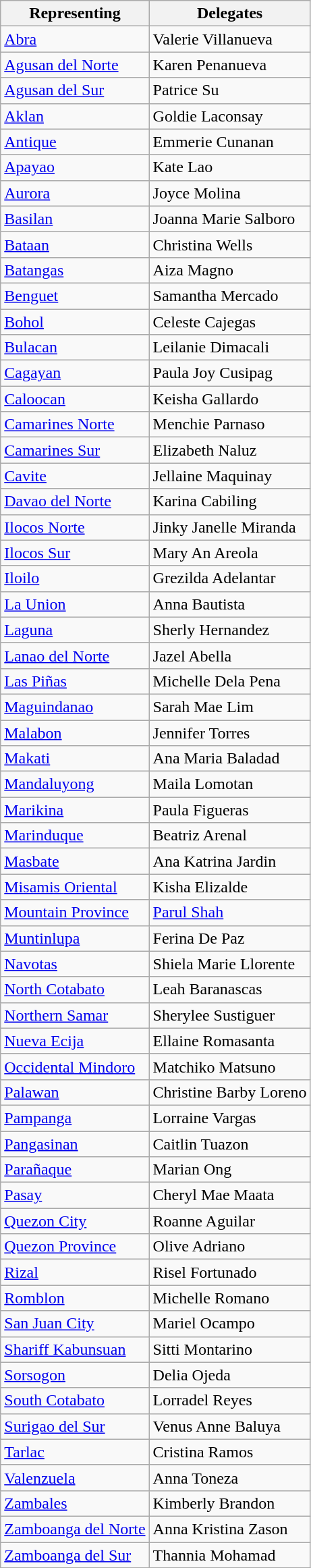<table class="wikitable" border="1">
<tr>
<th>Representing</th>
<th>Delegates</th>
</tr>
<tr>
<td><a href='#'>Abra</a></td>
<td>Valerie Villanueva</td>
</tr>
<tr>
<td><a href='#'>Agusan del Norte</a></td>
<td>Karen Penanueva</td>
</tr>
<tr>
<td><a href='#'>Agusan del Sur</a></td>
<td>Patrice Su</td>
</tr>
<tr>
<td><a href='#'>Aklan</a></td>
<td>Goldie Laconsay</td>
</tr>
<tr>
<td><a href='#'>Antique</a></td>
<td>Emmerie Cunanan</td>
</tr>
<tr>
<td><a href='#'>Apayao</a></td>
<td>Kate Lao</td>
</tr>
<tr>
<td><a href='#'>Aurora</a></td>
<td>Joyce Molina</td>
</tr>
<tr>
<td><a href='#'>Basilan</a></td>
<td>Joanna Marie Salboro</td>
</tr>
<tr>
<td><a href='#'>Bataan</a></td>
<td>Christina Wells</td>
</tr>
<tr>
<td><a href='#'>Batangas</a></td>
<td>Aiza Magno</td>
</tr>
<tr>
<td><a href='#'>Benguet</a></td>
<td>Samantha Mercado</td>
</tr>
<tr>
<td><a href='#'>Bohol</a></td>
<td>Celeste Cajegas</td>
</tr>
<tr>
<td><a href='#'>Bulacan</a></td>
<td>Leilanie Dimacali</td>
</tr>
<tr>
<td><a href='#'>Cagayan</a></td>
<td>Paula Joy Cusipag</td>
</tr>
<tr>
<td><a href='#'>Caloocan</a></td>
<td>Keisha Gallardo</td>
</tr>
<tr>
<td><a href='#'>Camarines Norte</a></td>
<td>Menchie Parnaso</td>
</tr>
<tr>
<td><a href='#'>Camarines Sur</a></td>
<td>Elizabeth Naluz</td>
</tr>
<tr>
<td><a href='#'>Cavite</a></td>
<td>Jellaine Maquinay</td>
</tr>
<tr>
<td><a href='#'>Davao del Norte</a></td>
<td>Karina Cabiling</td>
</tr>
<tr>
<td><a href='#'>Ilocos Norte</a></td>
<td>Jinky Janelle Miranda</td>
</tr>
<tr>
<td><a href='#'>Ilocos Sur</a></td>
<td>Mary An Areola</td>
</tr>
<tr>
<td><a href='#'>Iloilo</a></td>
<td>Grezilda Adelantar</td>
</tr>
<tr>
<td><a href='#'>La Union</a></td>
<td>Anna Bautista</td>
</tr>
<tr>
<td><a href='#'>Laguna</a></td>
<td>Sherly Hernandez</td>
</tr>
<tr>
<td><a href='#'>Lanao del Norte</a></td>
<td>Jazel Abella</td>
</tr>
<tr>
<td><a href='#'>Las Piñas</a></td>
<td>Michelle Dela Pena</td>
</tr>
<tr>
<td><a href='#'>Maguindanao</a></td>
<td>Sarah Mae Lim</td>
</tr>
<tr>
<td><a href='#'>Malabon</a></td>
<td>Jennifer Torres</td>
</tr>
<tr>
<td><a href='#'>Makati</a></td>
<td>Ana Maria Baladad</td>
</tr>
<tr>
<td><a href='#'>Mandaluyong</a></td>
<td>Maila Lomotan</td>
</tr>
<tr>
<td><a href='#'>Marikina</a></td>
<td>Paula Figueras</td>
</tr>
<tr>
<td><a href='#'>Marinduque</a></td>
<td>Beatriz Arenal</td>
</tr>
<tr>
<td><a href='#'>Masbate</a></td>
<td>Ana Katrina Jardin</td>
</tr>
<tr>
<td><a href='#'>Misamis Oriental</a></td>
<td>Kisha Elizalde</td>
</tr>
<tr>
<td><a href='#'>Mountain Province</a></td>
<td><a href='#'>Parul Shah</a></td>
</tr>
<tr>
<td><a href='#'>Muntinlupa</a></td>
<td>Ferina De Paz</td>
</tr>
<tr>
<td><a href='#'>Navotas</a></td>
<td>Shiela Marie Llorente</td>
</tr>
<tr>
<td><a href='#'>North Cotabato</a></td>
<td>Leah Baranascas</td>
</tr>
<tr>
<td><a href='#'>Northern Samar</a></td>
<td>Sherylee Sustiguer</td>
</tr>
<tr>
<td><a href='#'>Nueva Ecija</a></td>
<td>Ellaine Romasanta</td>
</tr>
<tr>
<td><a href='#'>Occidental Mindoro</a></td>
<td>Matchiko Matsuno</td>
</tr>
<tr>
<td><a href='#'>Palawan</a></td>
<td>Christine Barby Loreno</td>
</tr>
<tr>
<td><a href='#'>Pampanga</a></td>
<td>Lorraine Vargas</td>
</tr>
<tr>
<td><a href='#'>Pangasinan</a></td>
<td>Caitlin Tuazon</td>
</tr>
<tr>
<td><a href='#'>Parañaque</a></td>
<td>Marian Ong</td>
</tr>
<tr>
<td><a href='#'>Pasay</a></td>
<td>Cheryl Mae Maata</td>
</tr>
<tr>
<td><a href='#'>Quezon City</a></td>
<td>Roanne Aguilar</td>
</tr>
<tr>
<td><a href='#'>Quezon Province</a></td>
<td>Olive Adriano</td>
</tr>
<tr>
<td><a href='#'>Rizal</a></td>
<td>Risel Fortunado</td>
</tr>
<tr>
<td><a href='#'>Romblon</a></td>
<td>Michelle Romano</td>
</tr>
<tr>
<td><a href='#'>San Juan City</a></td>
<td>Mariel Ocampo</td>
</tr>
<tr>
<td><a href='#'>Shariff Kabunsuan</a></td>
<td>Sitti Montarino</td>
</tr>
<tr>
<td><a href='#'>Sorsogon</a></td>
<td>Delia Ojeda</td>
</tr>
<tr>
<td><a href='#'>South Cotabato</a></td>
<td>Lorradel Reyes</td>
</tr>
<tr>
<td><a href='#'>Surigao del Sur</a></td>
<td>Venus Anne Baluya</td>
</tr>
<tr>
<td><a href='#'>Tarlac</a></td>
<td>Cristina Ramos</td>
</tr>
<tr>
<td><a href='#'>Valenzuela</a></td>
<td>Anna Toneza</td>
</tr>
<tr>
<td><a href='#'>Zambales</a></td>
<td>Kimberly Brandon</td>
</tr>
<tr>
<td><a href='#'>Zamboanga del Norte</a></td>
<td>Anna Kristina Zason</td>
</tr>
<tr>
<td><a href='#'>Zamboanga del Sur</a></td>
<td>Thannia Mohamad</td>
</tr>
</table>
